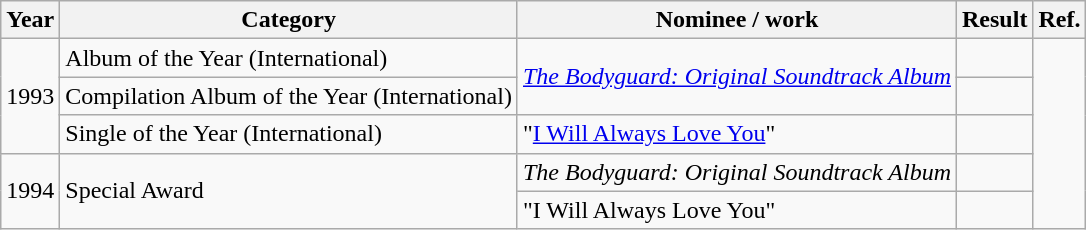<table class="wikitable">
<tr>
<th>Year</th>
<th>Category</th>
<th>Nominee / work</th>
<th>Result</th>
<th>Ref.</th>
</tr>
<tr>
<td rowspan="3">1993</td>
<td>Album of the Year (International)</td>
<td rowspan="2"><em><a href='#'>The Bodyguard: Original Soundtrack Album</a></em></td>
<td></td>
<td rowspan="5" align="center"> <br> </td>
</tr>
<tr>
<td>Compilation Album of the Year (International)</td>
<td></td>
</tr>
<tr>
<td>Single of the Year (International)</td>
<td>"<a href='#'>I Will Always Love You</a>"</td>
<td></td>
</tr>
<tr>
<td rowspan="2">1994</td>
<td rowspan="2">Special Award</td>
<td><em>The Bodyguard: Original Soundtrack Album</em></td>
<td></td>
</tr>
<tr>
<td>"I Will Always Love You"</td>
<td></td>
</tr>
</table>
